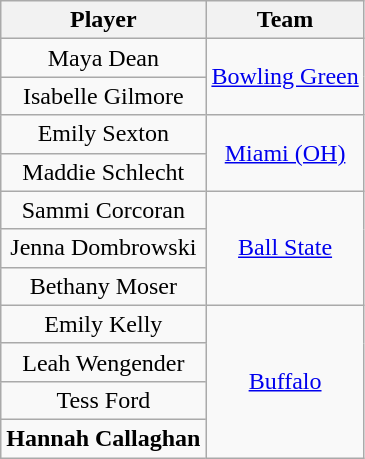<table class="wikitable" style="text-align: center;">
<tr>
<th>Player</th>
<th>Team</th>
</tr>
<tr>
<td>Maya Dean</td>
<td rowspan=2><a href='#'>Bowling Green</a></td>
</tr>
<tr>
<td>Isabelle Gilmore</td>
</tr>
<tr>
<td>Emily Sexton</td>
<td rowspan=2><a href='#'>Miami (OH)</a></td>
</tr>
<tr>
<td>Maddie Schlecht</td>
</tr>
<tr>
<td>Sammi Corcoran</td>
<td rowspan=3><a href='#'>Ball State</a></td>
</tr>
<tr>
<td>Jenna Dombrowski</td>
</tr>
<tr>
<td>Bethany Moser</td>
</tr>
<tr>
<td>Emily Kelly</td>
<td rowspan=4><a href='#'>Buffalo</a></td>
</tr>
<tr>
<td>Leah Wengender</td>
</tr>
<tr>
<td>Tess Ford</td>
</tr>
<tr>
<td><strong>Hannah Callaghan</strong></td>
</tr>
</table>
